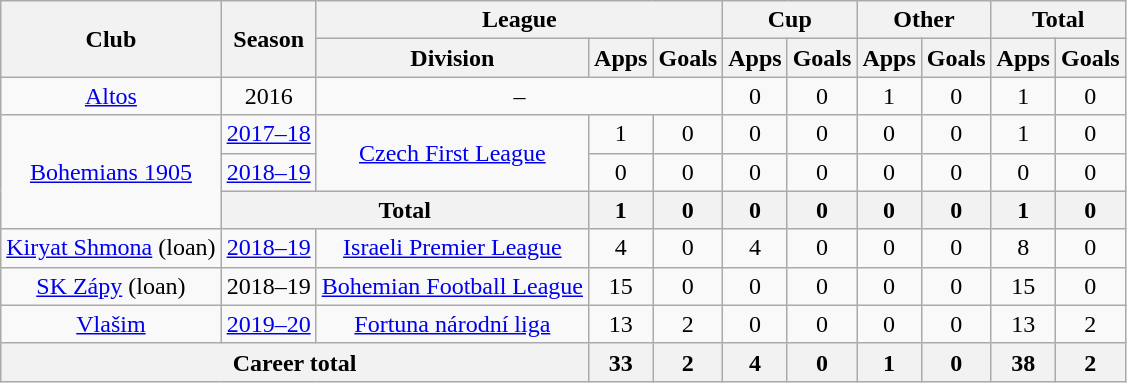<table class="wikitable" style="text-align: center">
<tr>
<th rowspan="2">Club</th>
<th rowspan="2">Season</th>
<th colspan="3">League</th>
<th colspan="2">Cup</th>
<th colspan="2">Other</th>
<th colspan="2">Total</th>
</tr>
<tr>
<th>Division</th>
<th>Apps</th>
<th>Goals</th>
<th>Apps</th>
<th>Goals</th>
<th>Apps</th>
<th>Goals</th>
<th>Apps</th>
<th>Goals</th>
</tr>
<tr>
<td><a href='#'>Altos</a></td>
<td>2016</td>
<td colspan="3">–</td>
<td>0</td>
<td>0</td>
<td>1</td>
<td>0</td>
<td>1</td>
<td>0</td>
</tr>
<tr>
<td rowspan="3"><a href='#'>Bohemians 1905</a></td>
<td><a href='#'>2017–18</a></td>
<td rowspan="2"><a href='#'>Czech First League</a></td>
<td>1</td>
<td>0</td>
<td>0</td>
<td>0</td>
<td>0</td>
<td>0</td>
<td>1</td>
<td>0</td>
</tr>
<tr>
<td><a href='#'>2018–19</a></td>
<td>0</td>
<td>0</td>
<td>0</td>
<td>0</td>
<td>0</td>
<td>0</td>
<td>0</td>
<td>0</td>
</tr>
<tr>
<th colspan="2"><strong>Total</strong></th>
<th>1</th>
<th>0</th>
<th>0</th>
<th>0</th>
<th>0</th>
<th>0</th>
<th>1</th>
<th>0</th>
</tr>
<tr>
<td><a href='#'>Kiryat Shmona</a> (loan)</td>
<td><a href='#'>2018–19</a></td>
<td><a href='#'>Israeli Premier League</a></td>
<td>4</td>
<td>0</td>
<td>4</td>
<td>0</td>
<td>0</td>
<td>0</td>
<td>8</td>
<td>0</td>
</tr>
<tr>
<td><a href='#'>SK Zápy</a> (loan)</td>
<td>2018–19</td>
<td><a href='#'>Bohemian Football League</a></td>
<td>15</td>
<td>0</td>
<td>0</td>
<td>0</td>
<td>0</td>
<td>0</td>
<td>15</td>
<td>0</td>
</tr>
<tr>
<td><a href='#'>Vlašim</a></td>
<td><a href='#'>2019–20</a></td>
<td><a href='#'>Fortuna národní liga</a></td>
<td>13</td>
<td>2</td>
<td>0</td>
<td>0</td>
<td>0</td>
<td>0</td>
<td>13</td>
<td>2</td>
</tr>
<tr>
<th colspan="3"><strong>Career total</strong></th>
<th>33</th>
<th>2</th>
<th>4</th>
<th>0</th>
<th>1</th>
<th>0</th>
<th>38</th>
<th>2</th>
</tr>
</table>
